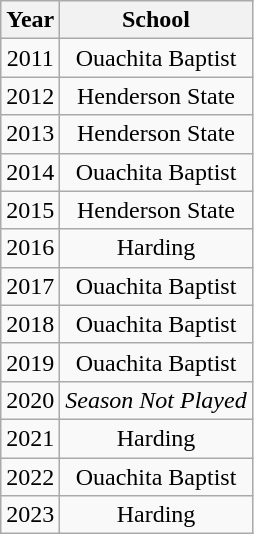<table class="wikitable" style=text-align:center>
<tr>
<th>Year</th>
<th>School</th>
</tr>
<tr>
<td>2011</td>
<td>Ouachita Baptist</td>
</tr>
<tr>
<td>2012</td>
<td>Henderson State</td>
</tr>
<tr>
<td>2013</td>
<td>Henderson State</td>
</tr>
<tr>
<td>2014</td>
<td>Ouachita Baptist</td>
</tr>
<tr>
<td>2015</td>
<td>Henderson State</td>
</tr>
<tr>
<td>2016</td>
<td>Harding</td>
</tr>
<tr>
<td>2017</td>
<td>Ouachita Baptist</td>
</tr>
<tr>
<td>2018</td>
<td>Ouachita Baptist</td>
</tr>
<tr>
<td>2019</td>
<td>Ouachita Baptist</td>
</tr>
<tr>
<td>2020</td>
<td><em>Season Not Played</em></td>
</tr>
<tr>
<td>2021</td>
<td>Harding</td>
</tr>
<tr>
<td>2022</td>
<td>Ouachita Baptist</td>
</tr>
<tr>
<td>2023</td>
<td>Harding</td>
</tr>
</table>
